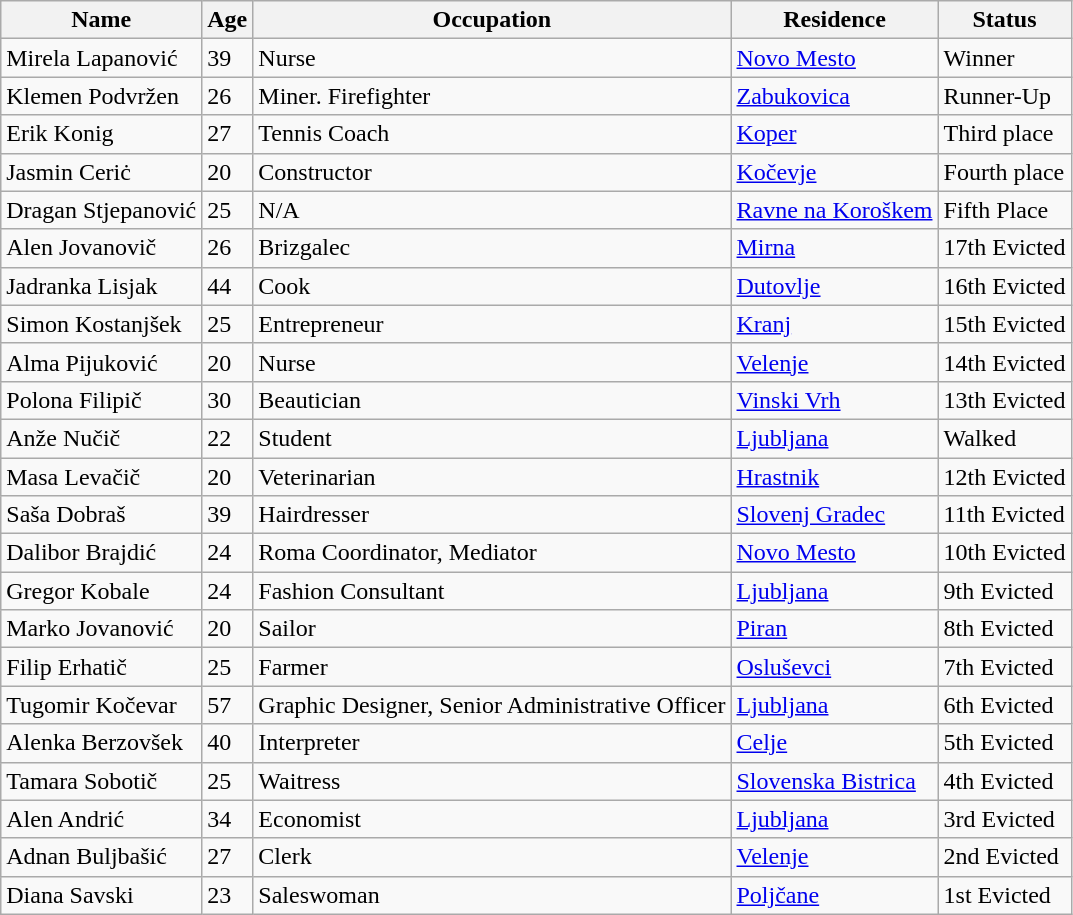<table class="wikitable">
<tr>
<th>Name</th>
<th>Age</th>
<th>Occupation</th>
<th>Residence</th>
<th>Status</th>
</tr>
<tr>
<td>Mirela Lapanović</td>
<td>39</td>
<td>Nurse</td>
<td><a href='#'>Novo Mesto</a></td>
<td>Winner</td>
</tr>
<tr>
<td>Klemen Podvržen</td>
<td>26</td>
<td>Miner. Firefighter</td>
<td><a href='#'>Zabukovica</a></td>
<td>Runner-Up</td>
</tr>
<tr>
<td>Erik Konig</td>
<td>27</td>
<td>Tennis Coach</td>
<td><a href='#'>Koper</a></td>
<td>Third place</td>
</tr>
<tr>
<td>Jasmin Ceriċ</td>
<td>20</td>
<td>Constructor</td>
<td><a href='#'>Kočevje</a></td>
<td>Fourth place</td>
</tr>
<tr>
<td>Dragan Stjepanović</td>
<td>25</td>
<td>N/A</td>
<td><a href='#'>Ravne na Koroškem</a></td>
<td>Fifth Place</td>
</tr>
<tr>
<td>Alen Jovanovič</td>
<td>26</td>
<td>Brizgalec</td>
<td><a href='#'>Mirna</a></td>
<td>17th Evicted</td>
</tr>
<tr>
<td>Jadranka Lisjak</td>
<td>44</td>
<td>Cook</td>
<td><a href='#'>Dutovlje</a></td>
<td>16th Evicted</td>
</tr>
<tr>
<td>Simon Kostanjšek</td>
<td>25</td>
<td>Entrepreneur</td>
<td><a href='#'>Kranj</a></td>
<td>15th Evicted</td>
</tr>
<tr>
<td>Alma Pijuković</td>
<td>20</td>
<td>Nurse</td>
<td><a href='#'>Velenje</a></td>
<td>14th Evicted</td>
</tr>
<tr>
<td>Polona Filipič</td>
<td>30</td>
<td>Beautician</td>
<td><a href='#'>Vinski Vrh</a></td>
<td>13th Evicted</td>
</tr>
<tr>
<td>Anže Nučič</td>
<td>22</td>
<td>Student</td>
<td><a href='#'>Ljubljana</a></td>
<td>Walked</td>
</tr>
<tr>
<td>Masa Levačič</td>
<td>20</td>
<td>Veterinarian</td>
<td><a href='#'>Hrastnik</a></td>
<td>12th Evicted</td>
</tr>
<tr>
<td>Saša Dobraš</td>
<td>39</td>
<td>Hairdresser</td>
<td><a href='#'>Slovenj Gradec</a></td>
<td>11th Evicted</td>
</tr>
<tr>
<td>Dalibor Brajdić</td>
<td>24</td>
<td>Roma Coordinator, Mediator</td>
<td><a href='#'>Novo Mesto</a></td>
<td>10th Evicted</td>
</tr>
<tr>
<td>Gregor Kobale</td>
<td>24</td>
<td>Fashion Consultant</td>
<td><a href='#'>Ljubljana</a></td>
<td>9th Evicted</td>
</tr>
<tr>
<td>Marko Jovanović</td>
<td>20</td>
<td>Sailor</td>
<td><a href='#'>Piran</a></td>
<td>8th Evicted</td>
</tr>
<tr>
<td>Filip Erhatič</td>
<td>25</td>
<td>Farmer</td>
<td><a href='#'>Osluševci</a></td>
<td>7th Evicted</td>
</tr>
<tr>
<td>Tugomir Kočevar</td>
<td>57</td>
<td>Graphic Designer, Senior Administrative Officer</td>
<td><a href='#'>Ljubljana</a></td>
<td>6th Evicted</td>
</tr>
<tr>
<td>Alenka Berzovšek</td>
<td>40</td>
<td>Interpreter</td>
<td><a href='#'>Celje</a></td>
<td>5th Evicted</td>
</tr>
<tr>
<td>Tamara Sobotič</td>
<td>25</td>
<td>Waitress</td>
<td><a href='#'>Slovenska Bistrica</a></td>
<td>4th Evicted</td>
</tr>
<tr>
<td>Alen Andrić</td>
<td>34</td>
<td>Economist</td>
<td><a href='#'>Ljubljana</a></td>
<td>3rd Evicted</td>
</tr>
<tr>
<td>Adnan Buljbašić</td>
<td>27</td>
<td>Clerk</td>
<td><a href='#'>Velenje</a></td>
<td>2nd Evicted</td>
</tr>
<tr>
<td>Diana Savski</td>
<td>23</td>
<td>Saleswoman</td>
<td><a href='#'>Poljčane</a></td>
<td>1st Evicted</td>
</tr>
</table>
